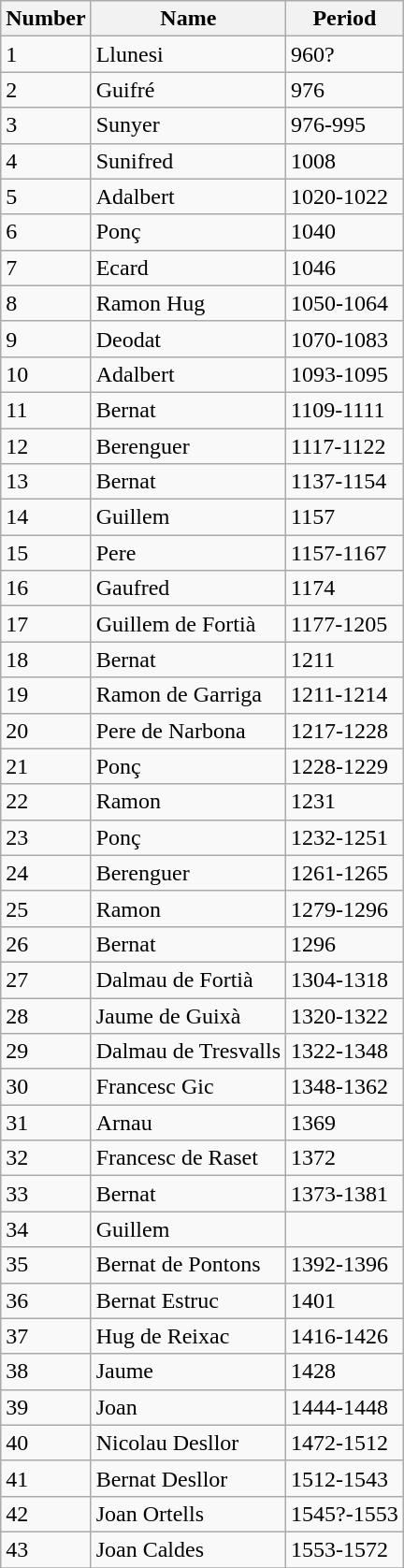<table class="wikitable">
<tr>
<th>Number</th>
<th>Name</th>
<th>Period</th>
</tr>
<tr>
<td>1</td>
<td>Llunesi</td>
<td>960?</td>
</tr>
<tr>
<td>2</td>
<td>Guifré</td>
<td>976</td>
</tr>
<tr>
<td>3</td>
<td>Sunyer</td>
<td>976-995</td>
</tr>
<tr>
<td>4</td>
<td>Sunifred</td>
<td>1008</td>
</tr>
<tr>
<td>5</td>
<td>Adalbert</td>
<td>1020-1022</td>
</tr>
<tr>
<td>6</td>
<td>Ponç</td>
<td>1040</td>
</tr>
<tr>
<td>7</td>
<td>Ecard</td>
<td>1046</td>
</tr>
<tr>
<td>8</td>
<td>Ramon Hug</td>
<td>1050-1064</td>
</tr>
<tr>
<td>9</td>
<td>Deodat</td>
<td>1070-1083</td>
</tr>
<tr>
<td>10</td>
<td>Adalbert</td>
<td>1093-1095</td>
</tr>
<tr>
<td>11</td>
<td>Bernat</td>
<td>1109-1111</td>
</tr>
<tr>
<td>12</td>
<td>Berenguer</td>
<td>1117-1122</td>
</tr>
<tr>
<td>13</td>
<td>Bernat</td>
<td>1137-1154</td>
</tr>
<tr>
<td>14</td>
<td>Guillem</td>
<td>1157</td>
</tr>
<tr>
<td>15</td>
<td>Pere</td>
<td>1157-1167</td>
</tr>
<tr>
<td>16</td>
<td>Gaufred</td>
<td>1174</td>
</tr>
<tr>
<td>17</td>
<td>Guillem de Fortià</td>
<td>1177-1205</td>
</tr>
<tr>
<td>18</td>
<td>Bernat</td>
<td>1211</td>
</tr>
<tr>
<td>19</td>
<td>Ramon de Garriga</td>
<td>1211-1214</td>
</tr>
<tr>
<td>20</td>
<td>Pere de Narbona</td>
<td>1217-1228</td>
</tr>
<tr>
<td>21</td>
<td>Ponç</td>
<td>1228-1229</td>
</tr>
<tr>
<td>22</td>
<td>Ramon</td>
<td>1231</td>
</tr>
<tr>
<td>23</td>
<td>Ponç</td>
<td>1232-1251</td>
</tr>
<tr>
<td>24</td>
<td>Berenguer</td>
<td>1261-1265</td>
</tr>
<tr>
<td>25</td>
<td>Ramon</td>
<td>1279-1296</td>
</tr>
<tr>
<td>26</td>
<td>Bernat</td>
<td>1296</td>
</tr>
<tr>
<td>27</td>
<td>Dalmau de Fortià</td>
<td>1304-1318</td>
</tr>
<tr>
<td>28</td>
<td>Jaume de Guixà</td>
<td>1320-1322</td>
</tr>
<tr>
<td>29</td>
<td>Dalmau de Tresvalls</td>
<td>1322-1348</td>
</tr>
<tr>
<td>30</td>
<td>Francesc Gic</td>
<td>1348-1362</td>
</tr>
<tr>
<td>31</td>
<td>Arnau</td>
<td>1369</td>
</tr>
<tr>
<td>32</td>
<td>Francesc de Raset</td>
<td>1372</td>
</tr>
<tr>
<td>33</td>
<td>Bernat</td>
<td>1373-1381</td>
</tr>
<tr>
<td>34</td>
<td>Guillem</td>
<td 1384></td>
</tr>
<tr>
<td>35</td>
<td>Bernat de Pontons</td>
<td>1392-1396</td>
</tr>
<tr>
<td>36</td>
<td>Bernat Estruc</td>
<td>1401</td>
</tr>
<tr>
<td>37</td>
<td>Hug de Reixac</td>
<td>1416-1426</td>
</tr>
<tr>
<td>38</td>
<td>Jaume</td>
<td>1428</td>
</tr>
<tr>
<td>39</td>
<td>Joan</td>
<td>1444-1448</td>
</tr>
<tr>
<td>40</td>
<td>Nicolau Desllor</td>
<td>1472-1512</td>
</tr>
<tr>
<td>41</td>
<td>Bernat Desllor</td>
<td>1512-1543</td>
</tr>
<tr>
<td>42</td>
<td>Joan Ortells</td>
<td>1545?-1553</td>
</tr>
<tr>
<td>43</td>
<td>Joan Caldes</td>
<td>1553-1572</td>
</tr>
<tr>
</tr>
</table>
